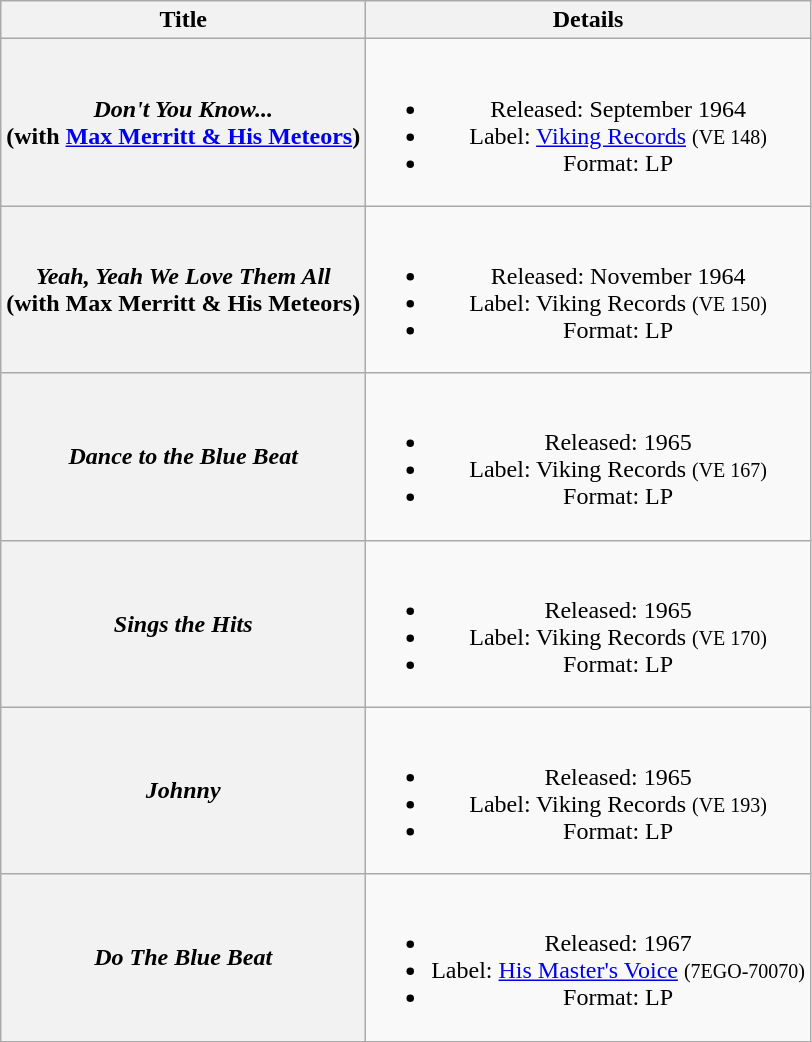<table class="wikitable plainrowheaders" style="text-align:center;" border="1">
<tr>
<th>Title</th>
<th>Details</th>
</tr>
<tr>
<th scope="row"><em>Don't You Know...</em> <br>(with <a href='#'>Max Merritt & His Meteors</a>)</th>
<td><br><ul><li>Released: September 1964</li><li>Label: <a href='#'>Viking Records</a> <small>(VE 148)</small></li><li>Format: LP</li></ul></td>
</tr>
<tr>
<th scope="row"><em>Yeah, Yeah We Love Them All</em> <br>(with Max Merritt & His Meteors)</th>
<td><br><ul><li>Released: November 1964</li><li>Label: Viking Records <small>(VE 150)</small></li><li>Format: LP</li></ul></td>
</tr>
<tr>
<th scope="row"><em>Dance to the Blue Beat</em></th>
<td><br><ul><li>Released: 1965</li><li>Label: Viking Records <small>(VE 167)</small></li><li>Format: LP</li></ul></td>
</tr>
<tr>
<th scope="row"><em>Sings the Hits</em></th>
<td><br><ul><li>Released: 1965</li><li>Label: Viking Records <small>(VE 170)</small></li><li>Format: LP</li></ul></td>
</tr>
<tr>
<th scope="row"><em>Johnny</em></th>
<td><br><ul><li>Released: 1965</li><li>Label: Viking Records <small>(VE 193)</small></li><li>Format: LP</li></ul></td>
</tr>
<tr>
<th scope="row"><em>Do The Blue Beat </em></th>
<td><br><ul><li>Released: 1967</li><li>Label: <a href='#'>His Master's Voice</a> <small>(7EGO-70070)</small></li><li>Format: LP</li></ul></td>
</tr>
</table>
